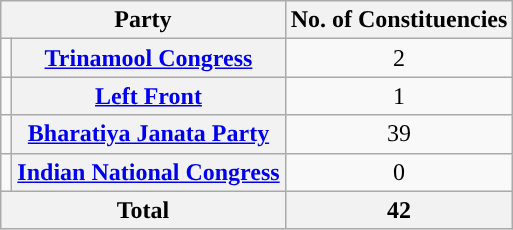<table class="wikitable" style="text-align:center">
<tr>
<th colspan=2>Party</th>
<th>No. of Constituencies</th>
</tr>
<tr>
<td></td>
<th><a href='#'>Trinamool Congress</a></th>
<td>2</td>
</tr>
<tr>
<td></td>
<th><a href='#'>Left Front</a></th>
<td>1</td>
</tr>
<tr>
<td></td>
<th><a href='#'>Bharatiya Janata Party</a></th>
<td>39</td>
</tr>
<tr>
<td></td>
<th><a href='#'>Indian National Congress</a></th>
<td>0</td>
</tr>
<tr>
<th colspan=2>Total</th>
<th colspan=2>42</th>
</tr>
</table>
